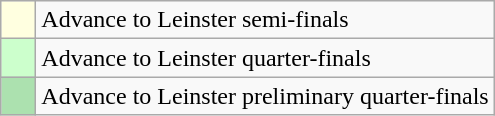<table class="wikitable" align="right">
<tr>
<td style="background:#FFFFE0;">    </td>
<td>Advance to Leinster semi-finals</td>
</tr>
<tr>
<td style="background:#cfc;">    </td>
<td>Advance to Leinster quarter-finals</td>
</tr>
<tr>
<td style="background:#ace1af;">    </td>
<td>Advance to Leinster preliminary quarter-finals</td>
</tr>
</table>
